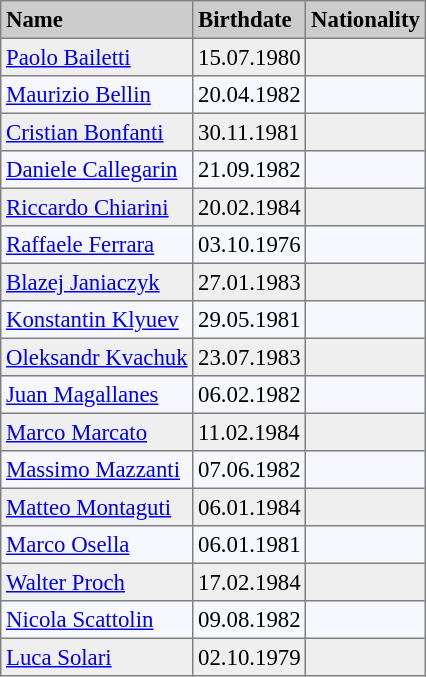<table bgcolor="#f7f8ff" cellpadding="3" cellspacing="0" border="1" style="font-size: 95%; border: gray solid 1px; border-collapse: collapse;">
<tr bgcolor="#CCCCCC">
<td><strong>Name</strong></td>
<td><strong>Birthdate</strong></td>
<td><strong>Nationality</strong></td>
</tr>
<tr bgcolor="#EFEFEF">
<td><a href='#'>Paolo Bailetti</a></td>
<td>15.07.1980</td>
<td></td>
</tr>
<tr>
<td><a href='#'>Maurizio Bellin</a></td>
<td>20.04.1982</td>
<td></td>
</tr>
<tr bgcolor="#EFEFEF">
<td><a href='#'>Cristian Bonfanti</a></td>
<td>30.11.1981</td>
<td></td>
</tr>
<tr>
<td><a href='#'>Daniele Callegarin</a></td>
<td>21.09.1982</td>
<td></td>
</tr>
<tr bgcolor="#EFEFEF">
<td><a href='#'>Riccardo Chiarini</a></td>
<td>20.02.1984</td>
<td></td>
</tr>
<tr>
<td><a href='#'>Raffaele Ferrara</a></td>
<td>03.10.1976</td>
<td></td>
</tr>
<tr bgcolor="#EFEFEF">
<td><a href='#'>Blazej Janiaczyk</a></td>
<td>27.01.1983</td>
<td></td>
</tr>
<tr>
<td><a href='#'>Konstantin Klyuev</a></td>
<td>29.05.1981</td>
<td></td>
</tr>
<tr bgcolor="#EFEFEF">
<td><a href='#'>Oleksandr Kvachuk</a></td>
<td>23.07.1983</td>
<td></td>
</tr>
<tr>
<td><a href='#'>Juan Magallanes</a></td>
<td>06.02.1982</td>
<td></td>
</tr>
<tr bgcolor="#EFEFEF">
<td><a href='#'>Marco Marcato</a></td>
<td>11.02.1984</td>
<td></td>
</tr>
<tr>
<td><a href='#'>Massimo Mazzanti</a></td>
<td>07.06.1982</td>
<td></td>
</tr>
<tr bgcolor="#EFEFEF">
<td><a href='#'>Matteo Montaguti</a></td>
<td>06.01.1984</td>
<td></td>
</tr>
<tr>
<td><a href='#'>Marco Osella</a></td>
<td>06.01.1981</td>
<td></td>
</tr>
<tr bgcolor="#EFEFEF">
<td><a href='#'>Walter Proch</a></td>
<td>17.02.1984</td>
<td></td>
</tr>
<tr>
<td><a href='#'>Nicola Scattolin</a></td>
<td>09.08.1982</td>
<td></td>
</tr>
<tr bgcolor="#EFEFEF">
<td><a href='#'>Luca Solari</a></td>
<td>02.10.1979</td>
<td></td>
</tr>
</table>
